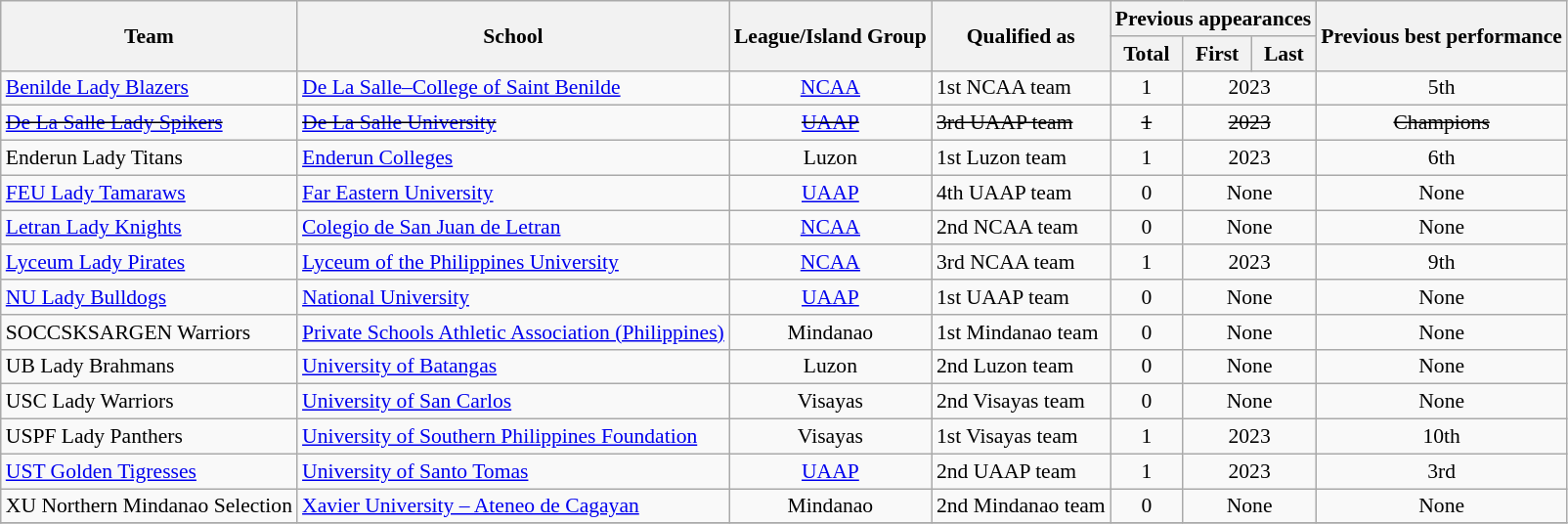<table class="wikitable sortable" style="font-size:90%">
<tr>
<th rowspan=2>Team</th>
<th rowspan=2>School</th>
<th rowspan=2>League/Island Group</th>
<th rowspan=2>Qualified as</th>
<th colspan=3>Previous appearances</th>
<th rowspan=2>Previous best performance</th>
</tr>
<tr>
<th>Total</th>
<th>First</th>
<th>Last</th>
</tr>
<tr>
<td><a href='#'>Benilde Lady Blazers</a></td>
<td><a href='#'>De La Salle–College of Saint Benilde</a></td>
<td align=center><a href='#'>NCAA</a></td>
<td>1st NCAA team</td>
<td style="text-align:center">1</td>
<td colspan=2 style="text-align:center">2023</td>
<td style="text-align:center">5th</td>
</tr>
<tr>
<td><s><a href='#'>De La Salle Lady Spikers</a></s> </td>
<td><s><a href='#'>De La Salle University</a></s></td>
<td align=center><s><a href='#'>UAAP</a></s></td>
<td><s>3rd UAAP team</s></td>
<td style="text-align:center"><s>1</s></td>
<td colspan=2 style="text-align:center"><s>2023</s></td>
<td style="text-align:center"><s>Champions </s></td>
</tr>
<tr>
<td>Enderun Lady Titans</td>
<td><a href='#'>Enderun Colleges</a></td>
<td style="text-align:center">Luzon</td>
<td>1st Luzon team</td>
<td style="text-align:center">1</td>
<td colspan=2 style="text-align:center">2023</td>
<td style="text-align:center">6th</td>
</tr>
<tr>
<td><a href='#'>FEU Lady Tamaraws</a></td>
<td><a href='#'>Far Eastern University</a></td>
<td style="text-align:center"><a href='#'>UAAP</a></td>
<td>4th UAAP team</td>
<td style="text-align:center">0</td>
<td colspan=2 style="text-align:center">None</td>
<td style="text-align:center">None</td>
</tr>
<tr>
<td><a href='#'>Letran Lady Knights</a></td>
<td><a href='#'>Colegio de San Juan de Letran</a></td>
<td align=center><a href='#'>NCAA</a></td>
<td>2nd NCAA team</td>
<td style="text-align:center">0</td>
<td colspan=2 style="text-align:center">None</td>
<td style="text-align:center">None</td>
</tr>
<tr>
<td><a href='#'>Lyceum Lady Pirates</a></td>
<td><a href='#'>Lyceum of the Philippines University</a></td>
<td align=center><a href='#'>NCAA</a></td>
<td>3rd NCAA team</td>
<td style="text-align:center">1</td>
<td colspan=2 style="text-align:center">2023</td>
<td style="text-align:center">9th</td>
</tr>
<tr>
<td><a href='#'>NU Lady Bulldogs</a></td>
<td><a href='#'>National University</a></td>
<td align=center><a href='#'>UAAP</a></td>
<td>1st UAAP team</td>
<td style="text-align:center">0</td>
<td colspan=2 style="text-align:center">None</td>
<td style="text-align:center">None</td>
</tr>
<tr>
<td>SOCCSKSARGEN Warriors</td>
<td><a href='#'>Private Schools Athletic Association (Philippines)</a></td>
<td style="text-align:center">Mindanao</td>
<td>1st Mindanao team</td>
<td style="text-align:center">0</td>
<td colspan=2 style="text-align:center">None</td>
<td style="text-align:center">None</td>
</tr>
<tr>
<td>UB Lady Brahmans</td>
<td><a href='#'>University of Batangas</a></td>
<td style="text-align:center">Luzon</td>
<td>2nd Luzon team</td>
<td style="text-align:center">0</td>
<td colspan=2 style="text-align:center">None</td>
<td style="text-align:center">None</td>
</tr>
<tr>
<td>USC Lady Warriors</td>
<td><a href='#'>University of San Carlos</a></td>
<td style="text-align:center">Visayas</td>
<td>2nd Visayas team</td>
<td style="text-align:center">0</td>
<td colspan=2 style="text-align:center">None</td>
<td style="text-align:center">None</td>
</tr>
<tr>
<td>USPF Lady Panthers</td>
<td><a href='#'>University of Southern Philippines Foundation</a></td>
<td style="text-align:center">Visayas</td>
<td>1st Visayas team</td>
<td style="text-align:center">1</td>
<td colspan=2 style="text-align:center">2023</td>
<td style="text-align:center">10th</td>
</tr>
<tr>
<td><a href='#'>UST Golden Tigresses</a></td>
<td><a href='#'>University of Santo Tomas</a></td>
<td align=center><a href='#'>UAAP</a></td>
<td>2nd UAAP team</td>
<td style="text-align:center">1</td>
<td colspan=2 style="text-align:center">2023</td>
<td style="text-align:center">3rd</td>
</tr>
<tr>
<td>XU Northern Mindanao Selection</td>
<td><a href='#'>Xavier University – Ateneo de Cagayan</a></td>
<td style="text-align:center">Mindanao</td>
<td>2nd Mindanao team</td>
<td style="text-align:center">0</td>
<td colspan=2 style="text-align:center">None</td>
<td style="text-align:center">None</td>
</tr>
<tr>
</tr>
</table>
